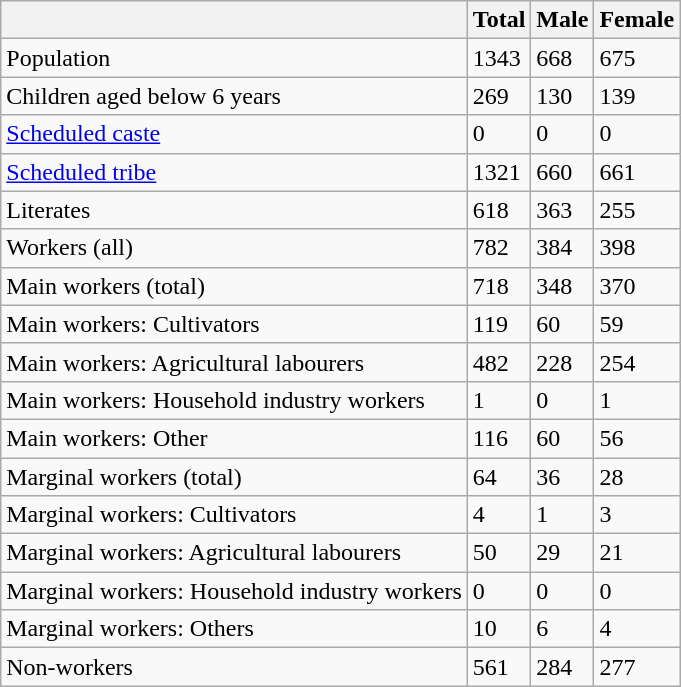<table class="wikitable sortable">
<tr>
<th></th>
<th>Total</th>
<th>Male</th>
<th>Female</th>
</tr>
<tr>
<td>Population</td>
<td>1343</td>
<td>668</td>
<td>675</td>
</tr>
<tr>
<td>Children aged below 6 years</td>
<td>269</td>
<td>130</td>
<td>139</td>
</tr>
<tr>
<td><a href='#'>Scheduled caste</a></td>
<td>0</td>
<td>0</td>
<td>0</td>
</tr>
<tr>
<td><a href='#'>Scheduled tribe</a></td>
<td>1321</td>
<td>660</td>
<td>661</td>
</tr>
<tr>
<td>Literates</td>
<td>618</td>
<td>363</td>
<td>255</td>
</tr>
<tr>
<td>Workers (all)</td>
<td>782</td>
<td>384</td>
<td>398</td>
</tr>
<tr>
<td>Main workers (total)</td>
<td>718</td>
<td>348</td>
<td>370</td>
</tr>
<tr>
<td>Main workers: Cultivators</td>
<td>119</td>
<td>60</td>
<td>59</td>
</tr>
<tr>
<td>Main workers: Agricultural labourers</td>
<td>482</td>
<td>228</td>
<td>254</td>
</tr>
<tr>
<td>Main workers: Household industry workers</td>
<td>1</td>
<td>0</td>
<td>1</td>
</tr>
<tr>
<td>Main workers: Other</td>
<td>116</td>
<td>60</td>
<td>56</td>
</tr>
<tr>
<td>Marginal workers (total)</td>
<td>64</td>
<td>36</td>
<td>28</td>
</tr>
<tr>
<td>Marginal workers: Cultivators</td>
<td>4</td>
<td>1</td>
<td>3</td>
</tr>
<tr>
<td>Marginal workers: Agricultural labourers</td>
<td>50</td>
<td>29</td>
<td>21</td>
</tr>
<tr>
<td>Marginal workers: Household industry workers</td>
<td>0</td>
<td>0</td>
<td>0</td>
</tr>
<tr>
<td>Marginal workers: Others</td>
<td>10</td>
<td>6</td>
<td>4</td>
</tr>
<tr>
<td>Non-workers</td>
<td>561</td>
<td>284</td>
<td>277</td>
</tr>
</table>
